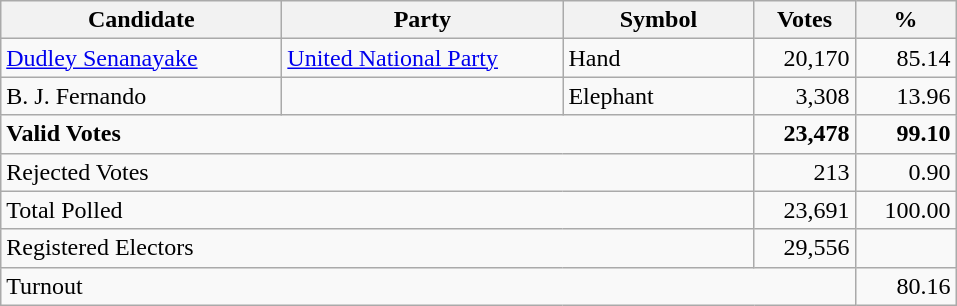<table class="wikitable" border="1" style="text-align:right;">
<tr>
<th align=left width="180">Candidate</th>
<th align=left width="180">Party</th>
<th align=left width="120">Symbol</th>
<th align=left width="60">Votes</th>
<th align=left width="60">%</th>
</tr>
<tr>
<td align=left><a href='#'>Dudley Senanayake</a></td>
<td align=left><a href='#'>United National Party</a></td>
<td align=left>Hand</td>
<td>20,170</td>
<td>85.14</td>
</tr>
<tr>
<td align=left>B. J. Fernando</td>
<td align=left></td>
<td align=left>Elephant</td>
<td>3,308</td>
<td>13.96</td>
</tr>
<tr>
<td align=left colspan=3><strong>Valid Votes</strong></td>
<td><strong>23,478</strong></td>
<td><strong>99.10</strong></td>
</tr>
<tr>
<td align=left colspan=3>Rejected Votes</td>
<td>213</td>
<td>0.90</td>
</tr>
<tr>
<td align=left colspan=3>Total Polled</td>
<td>23,691</td>
<td>100.00</td>
</tr>
<tr>
<td align=left colspan=3>Registered Electors</td>
<td>29,556</td>
<td></td>
</tr>
<tr>
<td align=left colspan=4>Turnout</td>
<td>80.16</td>
</tr>
</table>
